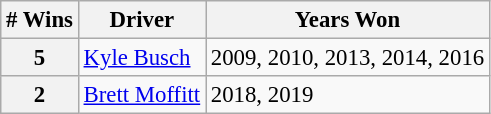<table class="wikitable" style="font-size: 95%;">
<tr>
<th># Wins</th>
<th>Driver</th>
<th>Years Won</th>
</tr>
<tr>
<th>5</th>
<td><a href='#'>Kyle Busch</a></td>
<td>2009, 2010, 2013, 2014, 2016</td>
</tr>
<tr>
<th>2</th>
<td><a href='#'>Brett Moffitt</a></td>
<td>2018, 2019</td>
</tr>
</table>
